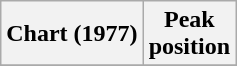<table class="wikitable plainrowheaders">
<tr>
<th>Chart (1977)</th>
<th>Peak<br>position</th>
</tr>
<tr>
</tr>
</table>
